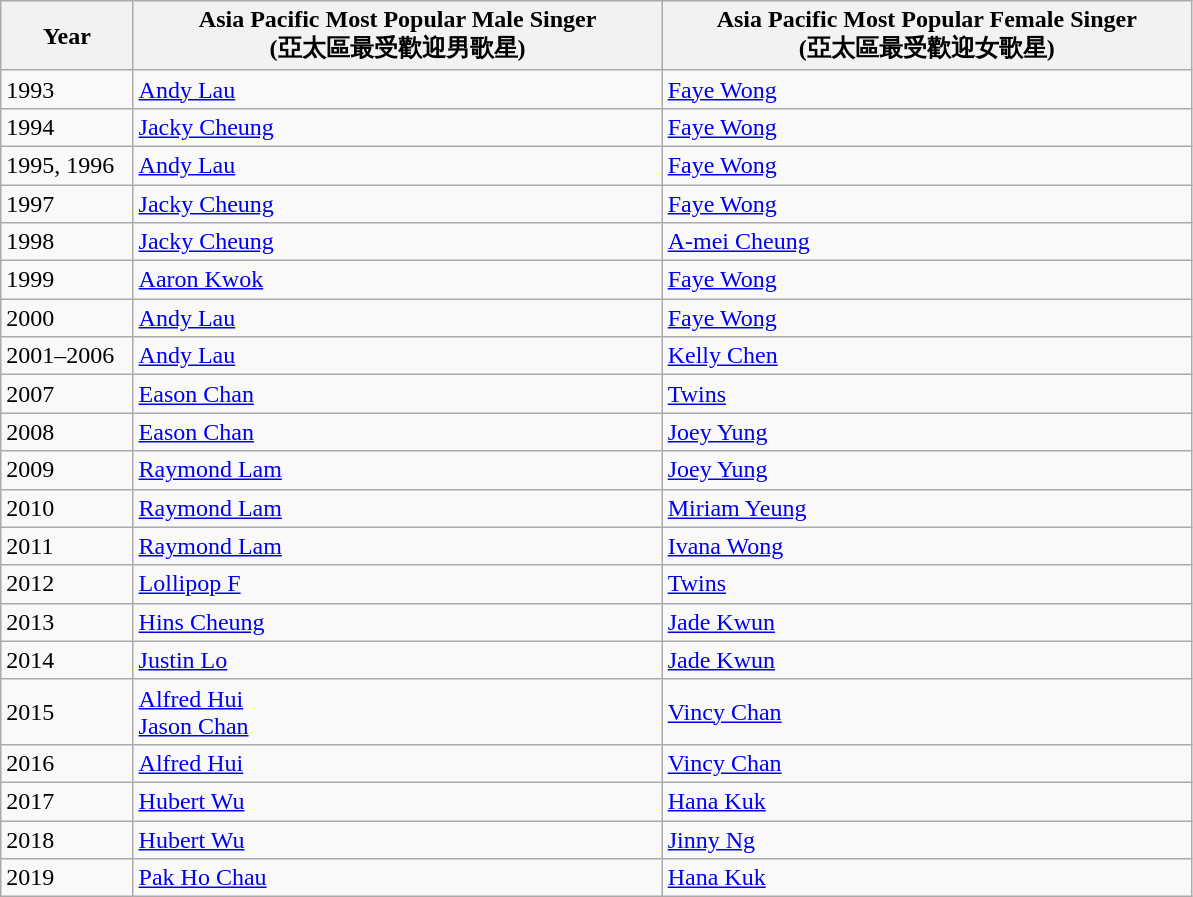<table class="wikitable">
<tr>
<th width=10%>Year</th>
<th width=40%>Asia Pacific Most Popular Male Singer<br>(亞太區最受歡迎男歌星)</th>
<th width=40%>Asia Pacific Most Popular Female Singer<br>(亞太區最受歡迎女歌星)</th>
</tr>
<tr>
<td>1993</td>
<td><a href='#'>Andy Lau</a></td>
<td><a href='#'>Faye Wong</a></td>
</tr>
<tr>
<td>1994</td>
<td><a href='#'>Jacky Cheung</a></td>
<td><a href='#'>Faye Wong</a></td>
</tr>
<tr>
<td>1995, 1996</td>
<td><a href='#'>Andy Lau</a></td>
<td><a href='#'>Faye Wong</a></td>
</tr>
<tr>
<td>1997</td>
<td><a href='#'>Jacky Cheung</a></td>
<td><a href='#'>Faye Wong</a></td>
</tr>
<tr>
<td>1998</td>
<td><a href='#'>Jacky Cheung</a></td>
<td><a href='#'>A-mei Cheung</a></td>
</tr>
<tr>
<td>1999</td>
<td><a href='#'>Aaron Kwok</a></td>
<td><a href='#'>Faye Wong</a></td>
</tr>
<tr>
<td>2000</td>
<td><a href='#'>Andy Lau</a></td>
<td><a href='#'>Faye Wong</a></td>
</tr>
<tr>
<td>2001–2006</td>
<td><a href='#'>Andy Lau</a></td>
<td><a href='#'>Kelly Chen</a></td>
</tr>
<tr>
<td>2007</td>
<td><a href='#'>Eason Chan</a></td>
<td><a href='#'>Twins</a></td>
</tr>
<tr>
<td>2008</td>
<td><a href='#'>Eason Chan</a></td>
<td><a href='#'>Joey Yung</a></td>
</tr>
<tr>
<td>2009</td>
<td><a href='#'>Raymond Lam</a></td>
<td><a href='#'>Joey Yung</a></td>
</tr>
<tr>
<td>2010</td>
<td><a href='#'>Raymond Lam</a></td>
<td><a href='#'>Miriam Yeung</a></td>
</tr>
<tr>
<td>2011</td>
<td><a href='#'>Raymond Lam</a></td>
<td><a href='#'>Ivana Wong</a></td>
</tr>
<tr>
<td>2012</td>
<td><a href='#'>Lollipop F</a></td>
<td><a href='#'>Twins</a></td>
</tr>
<tr>
<td>2013</td>
<td><a href='#'>Hins Cheung</a></td>
<td><a href='#'>Jade Kwun</a></td>
</tr>
<tr>
<td>2014</td>
<td><a href='#'>Justin Lo</a></td>
<td><a href='#'>Jade Kwun</a></td>
</tr>
<tr>
<td>2015</td>
<td><a href='#'>Alfred Hui</a><br><a href='#'>Jason Chan</a></td>
<td><a href='#'>Vincy Chan</a></td>
</tr>
<tr>
<td>2016</td>
<td><a href='#'>Alfred Hui</a></td>
<td><a href='#'>Vincy Chan</a></td>
</tr>
<tr>
<td>2017</td>
<td><a href='#'>Hubert Wu</a></td>
<td><a href='#'>Hana Kuk</a></td>
</tr>
<tr>
<td>2018</td>
<td><a href='#'>Hubert Wu</a></td>
<td><a href='#'>Jinny Ng</a></td>
</tr>
<tr>
<td>2019</td>
<td><a href='#'>Pak Ho Chau</a></td>
<td><a href='#'>Hana Kuk</a></td>
</tr>
</table>
